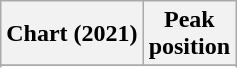<table class="wikitable sortable plainrowheaders" style="text-align:center">
<tr>
<th scope="col">Chart (2021)</th>
<th scope="col">Peak<br>position</th>
</tr>
<tr>
</tr>
<tr>
</tr>
</table>
